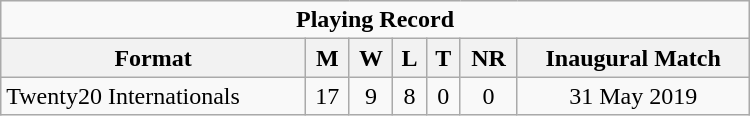<table class="wikitable" style="text-align: center; width: 500px;">
<tr>
<td colspan=7 align="center"><strong>Playing Record</strong></td>
</tr>
<tr>
<th>Format</th>
<th>M</th>
<th>W</th>
<th>L</th>
<th>T</th>
<th>NR</th>
<th>Inaugural Match</th>
</tr>
<tr>
<td align="left">Twenty20 Internationals</td>
<td>17</td>
<td>9</td>
<td>8</td>
<td>0</td>
<td>0</td>
<td>31 May 2019</td>
</tr>
</table>
